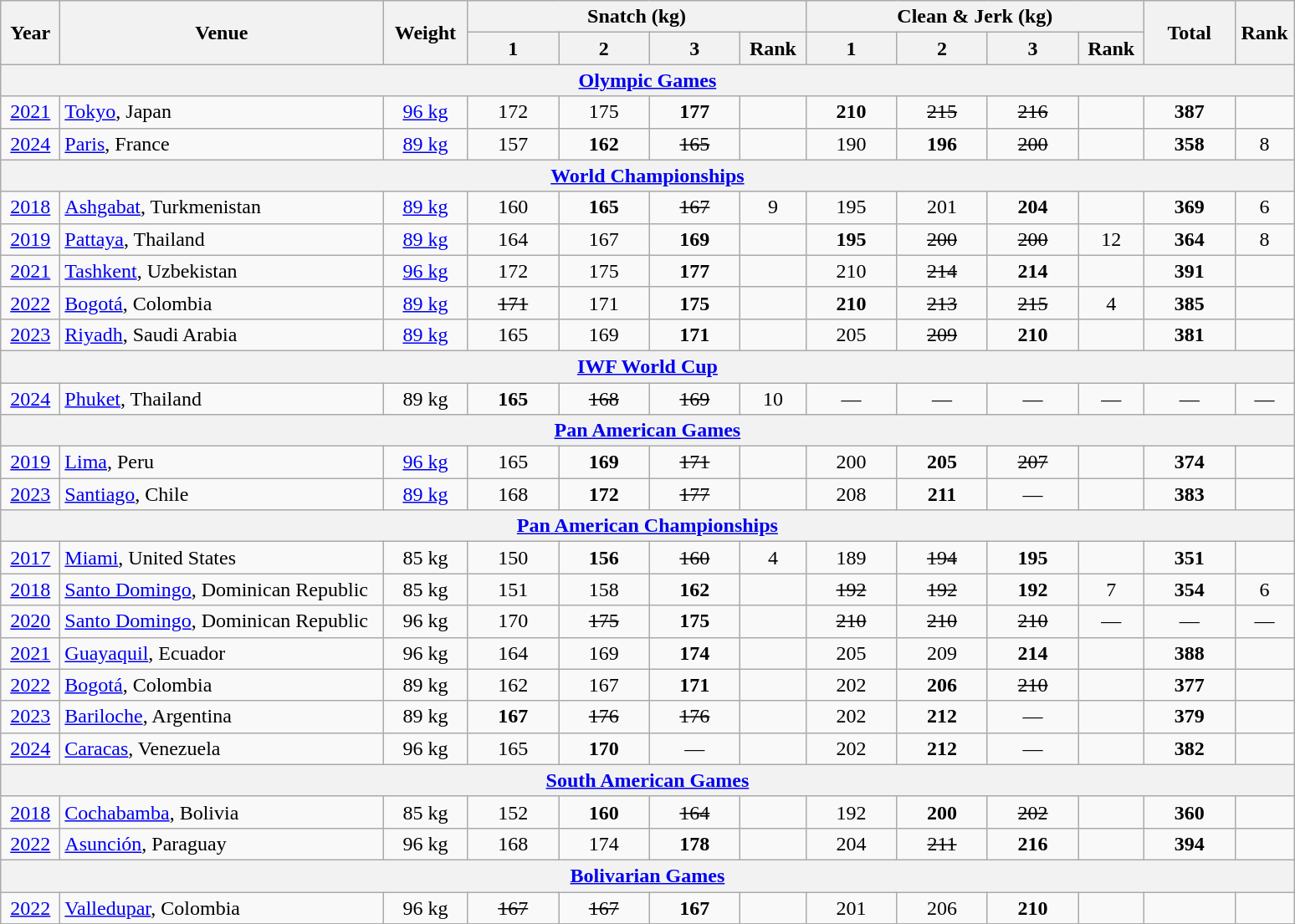<table class = "wikitable" style="text-align:center;">
<tr>
<th rowspan=2 width=40>Year</th>
<th rowspan=2 width=250>Venue</th>
<th rowspan=2 width=60>Weight</th>
<th colspan=4>Snatch (kg)</th>
<th colspan=4>Clean & Jerk (kg)</th>
<th rowspan=2 width=65>Total</th>
<th rowspan=2 width=40>Rank</th>
</tr>
<tr>
<th width=65>1</th>
<th width=65>2</th>
<th width=65>3</th>
<th width=45>Rank</th>
<th width=65>1</th>
<th width=65>2</th>
<th width=65>3</th>
<th width=45>Rank</th>
</tr>
<tr>
<th colspan=13><a href='#'>Olympic Games</a></th>
</tr>
<tr>
<td><a href='#'>2021</a></td>
<td align=left><a href='#'>Tokyo</a>, Japan</td>
<td><a href='#'>96 kg</a></td>
<td>172</td>
<td>175</td>
<td><strong>177</strong></td>
<td></td>
<td><strong>210</strong></td>
<td><s>215</s></td>
<td><s>216</s></td>
<td></td>
<td><strong>387</strong></td>
<td></td>
</tr>
<tr>
<td><a href='#'>2024</a></td>
<td align="left"><a href='#'>Paris</a>, France</td>
<td><a href='#'>89 kg</a></td>
<td>157</td>
<td><strong>162</strong></td>
<td><s>165</s></td>
<td></td>
<td>190</td>
<td><strong>196</strong></td>
<td><s>200</s></td>
<td></td>
<td><strong>358</strong></td>
<td>8</td>
</tr>
<tr>
<th colspan=13><a href='#'>World Championships</a></th>
</tr>
<tr>
<td><a href='#'>2018</a></td>
<td align=left><a href='#'>Ashgabat</a>, Turkmenistan</td>
<td><a href='#'>89 kg</a></td>
<td>160</td>
<td><strong>165</strong></td>
<td><s>167 </s></td>
<td>9</td>
<td>195</td>
<td>201</td>
<td><strong>204</strong></td>
<td></td>
<td><strong>369</strong></td>
<td>6</td>
</tr>
<tr>
<td><a href='#'>2019</a></td>
<td align=left><a href='#'>Pattaya</a>, Thailand</td>
<td><a href='#'>89 kg</a></td>
<td>164</td>
<td>167</td>
<td><strong>169</strong></td>
<td></td>
<td><strong>195</strong></td>
<td><s>200</s></td>
<td><s>200</s></td>
<td>12</td>
<td><strong>364</strong></td>
<td>8</td>
</tr>
<tr>
<td><a href='#'>2021</a></td>
<td align=left><a href='#'>Tashkent</a>, Uzbekistan</td>
<td><a href='#'>96 kg</a></td>
<td>172</td>
<td>175</td>
<td><strong>177</strong></td>
<td></td>
<td>210</td>
<td><s>214</s></td>
<td><strong>214</strong></td>
<td></td>
<td><strong>391</strong></td>
<td></td>
</tr>
<tr>
<td><a href='#'>2022</a></td>
<td align=left><a href='#'>Bogotá</a>, Colombia</td>
<td><a href='#'>89 kg</a></td>
<td><s>171</s></td>
<td>171</td>
<td><strong>175</strong></td>
<td></td>
<td><strong>210</strong></td>
<td><s>213</s></td>
<td><s>215</s></td>
<td>4</td>
<td><strong>385</strong></td>
<td></td>
</tr>
<tr>
<td><a href='#'>2023</a></td>
<td align=left><a href='#'>Riyadh</a>, Saudi Arabia</td>
<td><a href='#'>89 kg</a></td>
<td>165</td>
<td>169</td>
<td><strong>171</strong></td>
<td></td>
<td>205</td>
<td><s>209</s></td>
<td><strong>210</strong></td>
<td></td>
<td><strong>381</strong></td>
<td></td>
</tr>
<tr>
<th colspan=13><a href='#'>IWF World Cup</a></th>
</tr>
<tr>
<td><a href='#'>2024</a></td>
<td align=left><a href='#'> Phuket</a>, Thailand</td>
<td>89 kg</td>
<td><strong>165</strong></td>
<td><s>168</s></td>
<td><s>169</s></td>
<td>10</td>
<td>—</td>
<td>—</td>
<td>—</td>
<td>—</td>
<td>—</td>
<td>—</td>
</tr>
<tr>
<th colspan="13"><a href='#'>Pan American Games</a></th>
</tr>
<tr>
<td><a href='#'>2019</a></td>
<td align=left><a href='#'>Lima</a>, Peru</td>
<td><a href='#'>96 kg</a></td>
<td>165</td>
<td><strong>169</strong></td>
<td><s>171</s></td>
<td></td>
<td>200</td>
<td><strong>205</strong></td>
<td><s>207</s></td>
<td></td>
<td><strong>374</strong></td>
<td></td>
</tr>
<tr>
<td><a href='#'>2023</a></td>
<td align=left><a href='#'>Santiago</a>, Chile</td>
<td><a href='#'>89 kg</a></td>
<td>168</td>
<td><strong>172</strong></td>
<td><s>177</s></td>
<td></td>
<td>208</td>
<td><strong>211</strong></td>
<td>—</td>
<td></td>
<td><strong>383</strong></td>
<td></td>
</tr>
<tr>
<th colspan=13><a href='#'>Pan American Championships</a></th>
</tr>
<tr>
<td><a href='#'>2017</a></td>
<td align=left><a href='#'>Miami</a>, United States</td>
<td>85 kg</td>
<td>150</td>
<td><strong>156</strong></td>
<td><s>160</s></td>
<td>4</td>
<td>189</td>
<td><s>194</s></td>
<td><strong>195</strong></td>
<td></td>
<td><strong>351</strong></td>
<td></td>
</tr>
<tr>
<td><a href='#'>2018</a></td>
<td align=left><a href='#'>Santo Domingo</a>, Dominican Republic</td>
<td>85 kg</td>
<td>151</td>
<td>158</td>
<td><strong>162</strong></td>
<td></td>
<td><s>192</s></td>
<td><s>192</s></td>
<td><strong>192</strong></td>
<td>7</td>
<td><strong>354</strong></td>
<td>6</td>
</tr>
<tr>
<td><a href='#'>2020</a></td>
<td align=left><a href='#'>Santo Domingo</a>, Dominican Republic</td>
<td>96 kg</td>
<td>170</td>
<td><s>175</s></td>
<td><strong>175</strong></td>
<td></td>
<td><s>210</s></td>
<td><s>210</s></td>
<td><s>210</s></td>
<td>—</td>
<td>—</td>
<td>—</td>
</tr>
<tr>
<td><a href='#'>2021</a></td>
<td align=left><a href='#'>Guayaquil</a>, Ecuador</td>
<td>96 kg</td>
<td>164</td>
<td>169</td>
<td><strong>174</strong></td>
<td></td>
<td>205</td>
<td>209</td>
<td><strong>214</strong></td>
<td></td>
<td><strong>388</strong></td>
<td></td>
</tr>
<tr>
<td><a href='#'>2022</a></td>
<td align=left><a href='#'>Bogotá</a>, Colombia</td>
<td>89 kg</td>
<td>162</td>
<td>167</td>
<td><strong>171</strong></td>
<td></td>
<td>202</td>
<td><strong>206</strong></td>
<td><s>210</s></td>
<td></td>
<td><strong>377</strong></td>
<td></td>
</tr>
<tr>
<td><a href='#'>2023</a></td>
<td align=left><a href='#'>Bariloche</a>, Argentina</td>
<td>89 kg</td>
<td><strong>167</strong></td>
<td><s>176</s></td>
<td><s>176</s></td>
<td></td>
<td>202</td>
<td><strong>212</strong></td>
<td>—</td>
<td></td>
<td><strong>379</strong></td>
<td></td>
</tr>
<tr>
<td><a href='#'>2024</a></td>
<td align="left"><a href='#'>Caracas</a>, Venezuela</td>
<td>96 kg</td>
<td>165</td>
<td><strong>170</strong></td>
<td>—</td>
<td></td>
<td>202</td>
<td><strong>212</strong></td>
<td>—</td>
<td></td>
<td><strong>382</strong></td>
<td></td>
</tr>
<tr>
<th colspan=13><a href='#'>South American Games</a></th>
</tr>
<tr>
<td><a href='#'>2018</a></td>
<td align=left><a href='#'>Cochabamba</a>, Bolivia</td>
<td>85 kg</td>
<td>152</td>
<td><strong>160</strong></td>
<td><s>164</s></td>
<td></td>
<td>192</td>
<td><strong>200</strong></td>
<td><s>202</s></td>
<td></td>
<td><strong>360</strong></td>
<td></td>
</tr>
<tr>
<td><a href='#'>2022</a></td>
<td align=left><a href='#'>Asunción</a>, Paraguay</td>
<td>96 kg</td>
<td>168</td>
<td>174</td>
<td><strong>178</strong></td>
<td></td>
<td>204</td>
<td><s>211</s></td>
<td><strong>216</strong></td>
<td></td>
<td><strong>394</strong></td>
<td></td>
</tr>
<tr>
<th colspan=13><a href='#'>Bolivarian Games</a></th>
</tr>
<tr>
<td><a href='#'>2022</a></td>
<td align=left><a href='#'>Valledupar</a>, Colombia</td>
<td>96 kg</td>
<td><s>167</s></td>
<td><s>167</s></td>
<td><strong>167</strong></td>
<td></td>
<td>201</td>
<td>206</td>
<td><strong>210</strong></td>
<td></td>
<td></td>
<td></td>
</tr>
</table>
